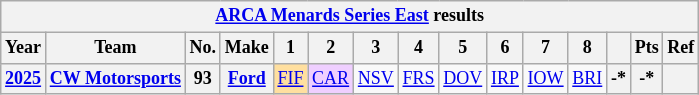<table class="wikitable" style="text-align:center; font-size:75%">
<tr>
<th colspan=21><a href='#'>ARCA Menards Series East</a> results</th>
</tr>
<tr>
<th>Year</th>
<th>Team</th>
<th>No.</th>
<th>Make</th>
<th>1</th>
<th>2</th>
<th>3</th>
<th>4</th>
<th>5</th>
<th>6</th>
<th>7</th>
<th>8</th>
<th></th>
<th>Pts</th>
<th>Ref</th>
</tr>
<tr>
<th><a href='#'>2025</a></th>
<th><a href='#'>CW Motorsports</a></th>
<th>93</th>
<th><a href='#'>Ford</a></th>
<td style="background:#FFDF9F;"><a href='#'>FIF</a><br></td>
<td style="background:#EFCFFF;"><a href='#'>CAR</a><br></td>
<td><a href='#'>NSV</a></td>
<td><a href='#'>FRS</a></td>
<td><a href='#'>DOV</a></td>
<td><a href='#'>IRP</a></td>
<td><a href='#'>IOW</a></td>
<td><a href='#'>BRI</a></td>
<th>-*</th>
<th>-*</th>
<th></th>
</tr>
</table>
